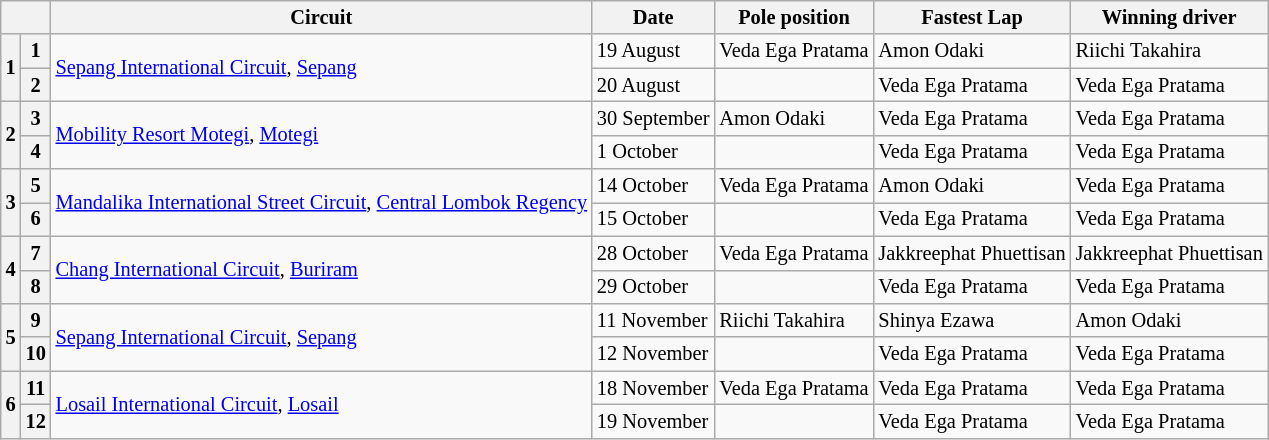<table class="wikitable" style="font-size:85%">
<tr>
<th colspan="2"></th>
<th>Circuit</th>
<th>Date</th>
<th>Pole position</th>
<th>Fastest Lap</th>
<th>Winning driver</th>
</tr>
<tr>
<th rowspan="2">1</th>
<th>1</th>
<td rowspan="2"> <a href='#'>Sepang International Circuit</a>, <a href='#'>Sepang</a></td>
<td>19 August</td>
<td> Veda Ega Pratama</td>
<td> Amon Odaki</td>
<td> Riichi Takahira</td>
</tr>
<tr>
<th>2</th>
<td>20 August</td>
<td></td>
<td> Veda Ega Pratama</td>
<td> Veda Ega Pratama</td>
</tr>
<tr>
<th rowspan="2">2</th>
<th>3</th>
<td rowspan="2"> <a href='#'>Mobility Resort Motegi</a>, <a href='#'>Motegi</a></td>
<td>30 September</td>
<td> Amon Odaki</td>
<td> Veda Ega Pratama</td>
<td> Veda Ega Pratama</td>
</tr>
<tr>
<th>4</th>
<td>1 October</td>
<td></td>
<td> Veda Ega Pratama</td>
<td> Veda Ega Pratama</td>
</tr>
<tr>
<th rowspan="2">3</th>
<th>5</th>
<td rowspan="2"> <a href='#'>Mandalika International Street Circuit</a>, <a href='#'>Central Lombok Regency</a></td>
<td>14 October</td>
<td> Veda Ega Pratama</td>
<td> Amon Odaki</td>
<td> Veda Ega Pratama</td>
</tr>
<tr>
<th>6</th>
<td>15 October</td>
<td></td>
<td> Veda Ega Pratama</td>
<td> Veda Ega Pratama</td>
</tr>
<tr>
<th rowspan="2">4</th>
<th>7</th>
<td rowspan="2"> <a href='#'>Chang International Circuit</a>, <a href='#'>Buriram</a></td>
<td>28 October</td>
<td> Veda Ega Pratama</td>
<td> Jakkreephat Phuettisan</td>
<td> Jakkreephat Phuettisan</td>
</tr>
<tr>
<th>8</th>
<td>29 October</td>
<td></td>
<td> Veda Ega Pratama</td>
<td> Veda Ega Pratama</td>
</tr>
<tr>
<th rowspan="2">5</th>
<th>9</th>
<td rowspan="2"> <a href='#'>Sepang International Circuit</a>, <a href='#'>Sepang</a></td>
<td>11 November</td>
<td> Riichi Takahira</td>
<td> Shinya Ezawa</td>
<td> Amon Odaki</td>
</tr>
<tr>
<th>10</th>
<td>12 November</td>
<td></td>
<td> Veda Ega Pratama</td>
<td> Veda Ega Pratama</td>
</tr>
<tr>
<th rowspan="2">6</th>
<th>11</th>
<td rowspan="2"> <a href='#'>Losail International Circuit</a>, <a href='#'>Losail</a></td>
<td>18 November</td>
<td align="left"> Veda Ega Pratama</td>
<td> Veda Ega Pratama</td>
<td> Veda Ega Pratama</td>
</tr>
<tr>
<th>12</th>
<td>19 November</td>
<td align="left"></td>
<td> Veda Ega Pratama</td>
<td> Veda Ega Pratama</td>
</tr>
</table>
